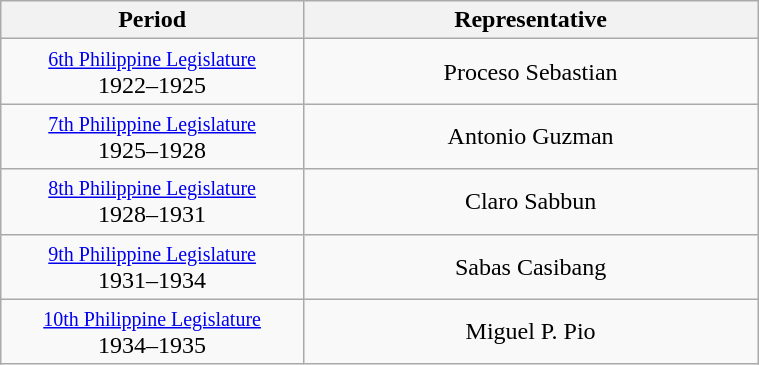<table class="wikitable" style="text-align:center; width:40%;">
<tr>
<th width="40%">Period</th>
<th>Representative</th>
</tr>
<tr>
<td><small><a href='#'>6th Philippine Legislature</a></small><br>1922–1925</td>
<td>Proceso Sebastian</td>
</tr>
<tr>
<td><small><a href='#'>7th Philippine Legislature</a></small><br>1925–1928</td>
<td>Antonio Guzman</td>
</tr>
<tr>
<td><small><a href='#'>8th Philippine Legislature</a></small><br>1928–1931</td>
<td>Claro Sabbun</td>
</tr>
<tr>
<td><small><a href='#'>9th Philippine Legislature</a></small><br>1931–1934</td>
<td>Sabas Casibang</td>
</tr>
<tr>
<td><small><a href='#'>10th Philippine Legislature</a></small><br>1934–1935</td>
<td>Miguel P. Pio</td>
</tr>
</table>
